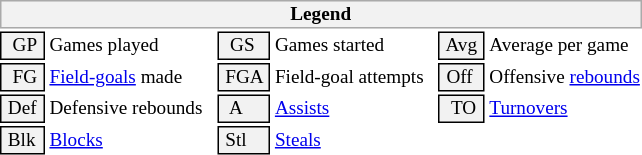<table class="toccolours" style="font-size: 80%; white-space: nowrap;">
<tr>
<th colspan="6" style="background:#f2f2f2; border:1px solid #aaa;">Legend</th>
</tr>
<tr>
<td style="background:#f2f2f2; border:1px solid black;">  GP </td>
<td>Games played</td>
<td style="background:#f2f2f2; border:1px solid black;">  GS </td>
<td>Games started</td>
<td style="background:#f2f2f2; border:1px solid black;"> Avg </td>
<td>Average per game</td>
</tr>
<tr>
<td style="background:#f2f2f2; border:1px solid black;">  FG </td>
<td style="padding-right: 8px"><a href='#'>Field-goals</a> made</td>
<td style="background:#f2f2f2; border:1px solid black;"> FGA </td>
<td style="padding-right: 8px">Field-goal attempts</td>
<td style="background:#f2f2f2; border:1px solid black;"> Off </td>
<td>Offensive <a href='#'>rebounds</a></td>
</tr>
<tr>
<td style="background:#f2f2f2; border:1px solid black;"> Def </td>
<td style="padding-right: 8px">Defensive rebounds</td>
<td style="background:#f2f2f2; border:1px solid black;">  A </td>
<td style="padding-right: 8px"><a href='#'>Assists</a></td>
<td style="background:#f2f2f2; border:1px solid black;">  TO</td>
<td><a href='#'>Turnovers</a></td>
</tr>
<tr>
<td style="background:#f2f2f2; border:1px solid black;"> Blk </td>
<td><a href='#'>Blocks</a></td>
<td style="background:#f2f2f2; border:1px solid black;"> Stl </td>
<td><a href='#'>Steals</a></td>
</tr>
</table>
